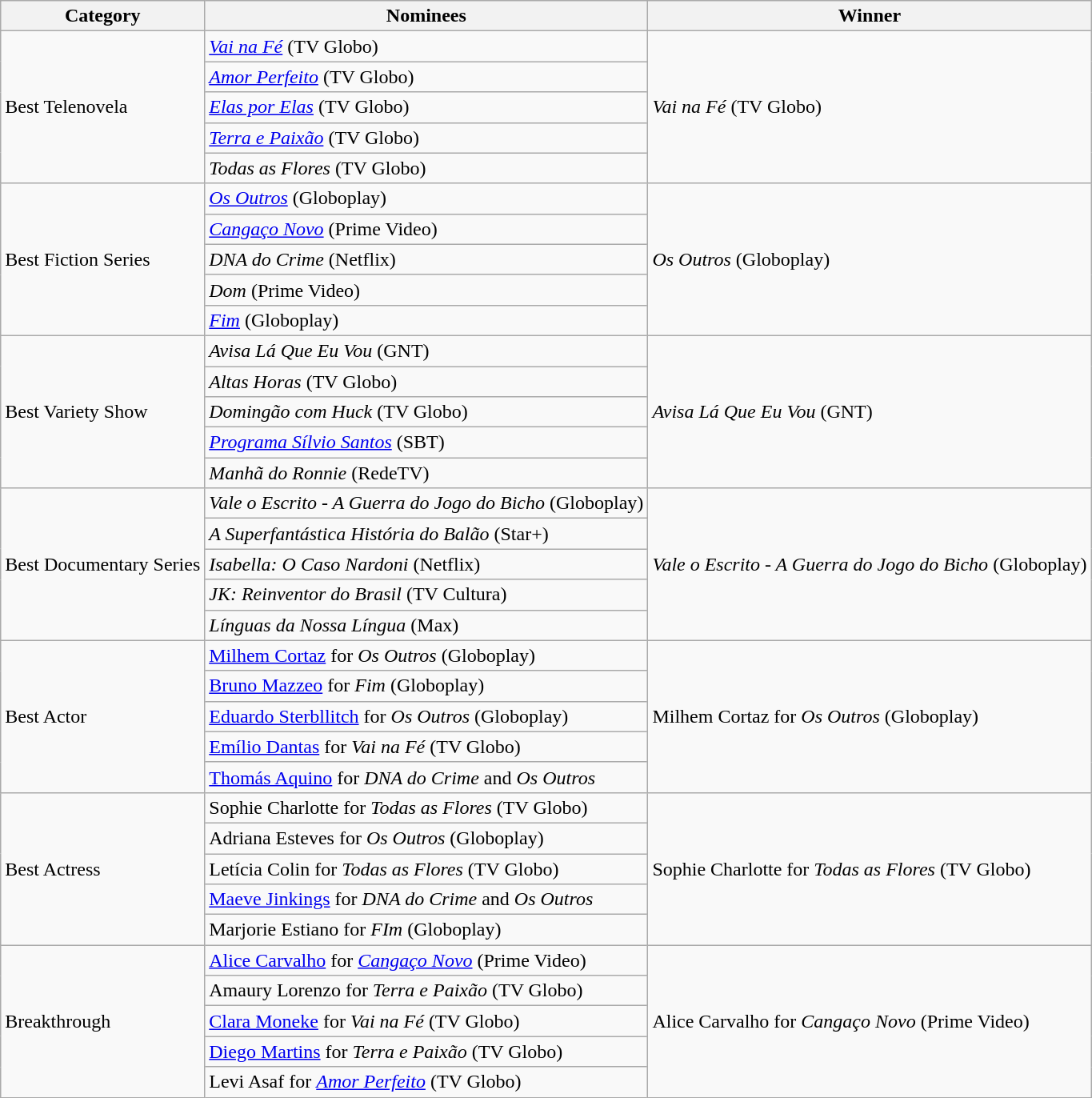<table class="wikitable">
<tr>
<th>Category</th>
<th>Nominees</th>
<th>Winner</th>
</tr>
<tr>
<td rowspan="5">Best Telenovela</td>
<td><em><a href='#'>Vai na Fé</a></em> (TV Globo)</td>
<td rowspan="5"><em>Vai na Fé</em> (TV Globo)</td>
</tr>
<tr>
<td><em><a href='#'>Amor Perfeito</a></em> (TV Globo)</td>
</tr>
<tr>
<td><em><a href='#'>Elas por Elas</a></em> (TV Globo)</td>
</tr>
<tr>
<td><em><a href='#'>Terra e Paixão</a></em> (TV Globo)</td>
</tr>
<tr>
<td><em>Todas as Flores</em> (TV Globo)</td>
</tr>
<tr>
<td rowspan="5">Best Fiction Series</td>
<td><em><a href='#'>Os Outros</a></em>  (Globoplay)</td>
<td rowspan="5"><em>Os Outros</em>  (Globoplay)</td>
</tr>
<tr>
<td><em><a href='#'>Cangaço Novo</a></em> (Prime Video)</td>
</tr>
<tr>
<td><em>DNA do Crime</em> (Netflix)</td>
</tr>
<tr>
<td><em>Dom</em> (Prime Video)</td>
</tr>
<tr>
<td><em><a href='#'>Fim</a></em> (Globoplay)</td>
</tr>
<tr>
<td rowspan="5">Best Variety Show</td>
<td><em>Avisa Lá Que Eu Vou</em> (GNT)</td>
<td rowspan="5"><em>Avisa Lá Que Eu Vou</em> (GNT)</td>
</tr>
<tr>
<td><em>Altas Horas</em> (TV Globo)</td>
</tr>
<tr>
<td><em>Domingão com Huck</em> (TV Globo)</td>
</tr>
<tr>
<td><em><a href='#'>Programa Sílvio Santos</a></em> (SBT)</td>
</tr>
<tr>
<td><em>Manhã do Ronnie</em> (RedeTV)</td>
</tr>
<tr>
<td rowspan="5">Best Documentary Series</td>
<td><em>Vale o Escrito - A Guerra do Jogo do Bicho</em> (Globoplay)</td>
<td rowspan="5"><em>Vale o Escrito - A Guerra do Jogo do Bicho</em> (Globoplay)</td>
</tr>
<tr>
<td><em>A Superfantástica História do Balão</em> (Star+)</td>
</tr>
<tr>
<td><em>Isabella: O Caso Nardoni</em> (Netflix)</td>
</tr>
<tr>
<td><em>JK: Reinventor do Brasil</em> (TV Cultura)</td>
</tr>
<tr>
<td><em>Línguas da Nossa Língua</em> (Max)</td>
</tr>
<tr>
<td rowspan="5">Best Actor</td>
<td><a href='#'>Milhem Cortaz</a> for <em>Os Outros</em> (Globoplay)</td>
<td rowspan="5">Milhem Cortaz for <em>Os Outros</em> (Globoplay)</td>
</tr>
<tr>
<td><a href='#'>Bruno Mazzeo</a> for <em>Fim</em> (Globoplay)</td>
</tr>
<tr>
<td><a href='#'>Eduardo Sterbllitch</a> for <em>Os Outros</em> (Globoplay)</td>
</tr>
<tr>
<td><a href='#'>Emílio Dantas</a> for <em>Vai na Fé</em> (TV Globo)</td>
</tr>
<tr>
<td><a href='#'>Thomás Aquino</a> for <em>DNA do Crime</em> and <em>Os Outros</em></td>
</tr>
<tr>
<td rowspan="5">Best Actress</td>
<td>Sophie Charlotte for <em>Todas as Flores</em> (TV Globo)</td>
<td rowspan="5">Sophie Charlotte for <em>Todas as Flores</em> (TV Globo)</td>
</tr>
<tr>
<td>Adriana Esteves for <em>Os Outros</em> (Globoplay)</td>
</tr>
<tr>
<td>Letícia Colin for <em>Todas as Flores</em> (TV Globo)</td>
</tr>
<tr>
<td><a href='#'>Maeve Jinkings</a> for <em>DNA do Crime</em> and <em>Os Outros</em></td>
</tr>
<tr>
<td>Marjorie Estiano for <em>FIm</em> (Globoplay)</td>
</tr>
<tr>
<td rowspan="5">Breakthrough</td>
<td><a href='#'>Alice Carvalho</a> for <em><a href='#'>Cangaço Novo</a></em> (Prime Video)</td>
<td rowspan="5">Alice Carvalho for <em>Cangaço Novo</em> (Prime Video)</td>
</tr>
<tr>
<td>Amaury Lorenzo for <em>Terra e Paixão</em> (TV Globo)</td>
</tr>
<tr>
<td><a href='#'>Clara Moneke</a> for <em>Vai na Fé</em> (TV Globo)</td>
</tr>
<tr>
<td><a href='#'>Diego Martins</a> for <em>Terra e Paixão</em> (TV Globo)</td>
</tr>
<tr>
<td>Levi Asaf for <em><a href='#'>Amor Perfeito</a></em> (TV Globo)</td>
</tr>
</table>
